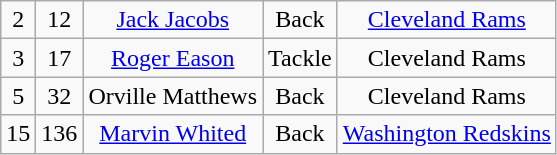<table class="wikitable" style="text-align:center">
<tr>
<td>2</td>
<td>12</td>
<td><a href='#'>Jack Jacobs</a></td>
<td>Back</td>
<td><a href='#'>Cleveland Rams</a></td>
</tr>
<tr>
<td>3</td>
<td>17</td>
<td><a href='#'>Roger Eason</a></td>
<td>Tackle</td>
<td>Cleveland Rams</td>
</tr>
<tr>
<td>5</td>
<td>32</td>
<td>Orville Matthews</td>
<td>Back</td>
<td>Cleveland Rams</td>
</tr>
<tr>
<td>15</td>
<td>136</td>
<td><a href='#'>Marvin Whited</a></td>
<td>Back</td>
<td><a href='#'>Washington Redskins</a></td>
</tr>
</table>
